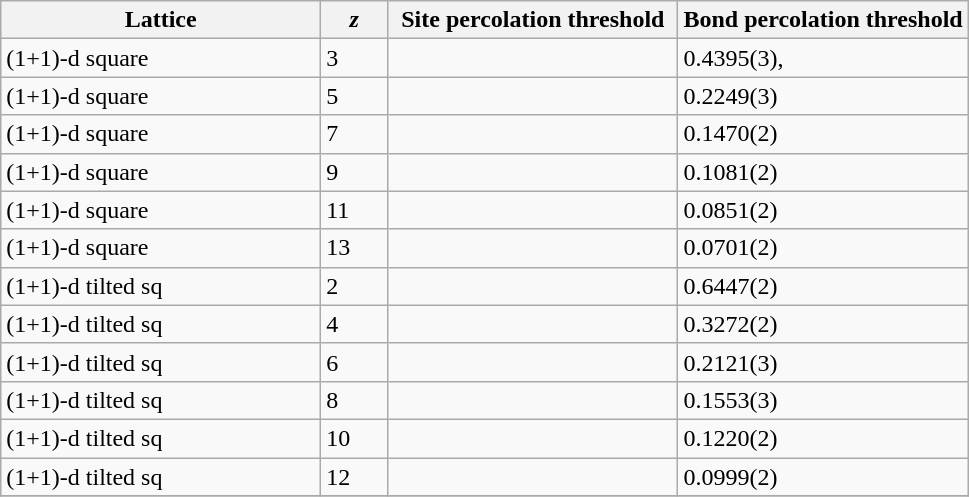<table class="wikitable">
<tr>
<th>Lattice</th>
<th><em>z</em></th>
<th width=30%>Site percolation threshold</th>
<th width=30%>Bond percolation threshold</th>
</tr>
<tr>
<td>(1+1)-d square</td>
<td>3</td>
<td></td>
<td>0.4395(3),</td>
</tr>
<tr>
<td>(1+1)-d square</td>
<td>5</td>
<td></td>
<td>0.2249(3)</td>
</tr>
<tr>
<td>(1+1)-d square</td>
<td>7</td>
<td></td>
<td>0.1470(2)</td>
</tr>
<tr>
<td>(1+1)-d square</td>
<td>9</td>
<td></td>
<td>0.1081(2)</td>
</tr>
<tr>
<td>(1+1)-d square</td>
<td>11</td>
<td></td>
<td>0.0851(2)</td>
</tr>
<tr>
<td>(1+1)-d square</td>
<td>13</td>
<td></td>
<td>0.0701(2)</td>
</tr>
<tr>
<td>(1+1)-d tilted sq</td>
<td>2</td>
<td></td>
<td>0.6447(2)</td>
</tr>
<tr>
<td>(1+1)-d tilted sq</td>
<td>4</td>
<td></td>
<td>0.3272(2)</td>
</tr>
<tr>
<td>(1+1)-d tilted sq</td>
<td>6</td>
<td></td>
<td>0.2121(3)</td>
</tr>
<tr>
<td>(1+1)-d tilted sq</td>
<td>8</td>
<td></td>
<td>0.1553(3)</td>
</tr>
<tr>
<td>(1+1)-d tilted sq</td>
<td>10</td>
<td></td>
<td>0.1220(2)</td>
</tr>
<tr>
<td>(1+1)-d tilted sq</td>
<td>12</td>
<td></td>
<td>0.0999(2)</td>
</tr>
<tr>
</tr>
</table>
